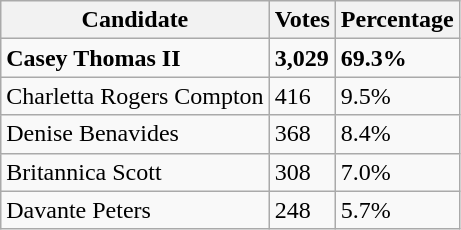<table class="wikitable">
<tr>
<th>Candidate</th>
<th>Votes</th>
<th>Percentage</th>
</tr>
<tr>
<td><strong>Casey Thomas II</strong></td>
<td><strong>3,029</strong></td>
<td><strong>69.3%</strong></td>
</tr>
<tr>
<td>Charletta Rogers Compton</td>
<td>416</td>
<td>9.5%</td>
</tr>
<tr>
<td>Denise Benavides</td>
<td>368</td>
<td>8.4%</td>
</tr>
<tr>
<td>Britannica Scott</td>
<td>308</td>
<td>7.0%</td>
</tr>
<tr>
<td>Davante Peters</td>
<td>248</td>
<td>5.7%</td>
</tr>
</table>
